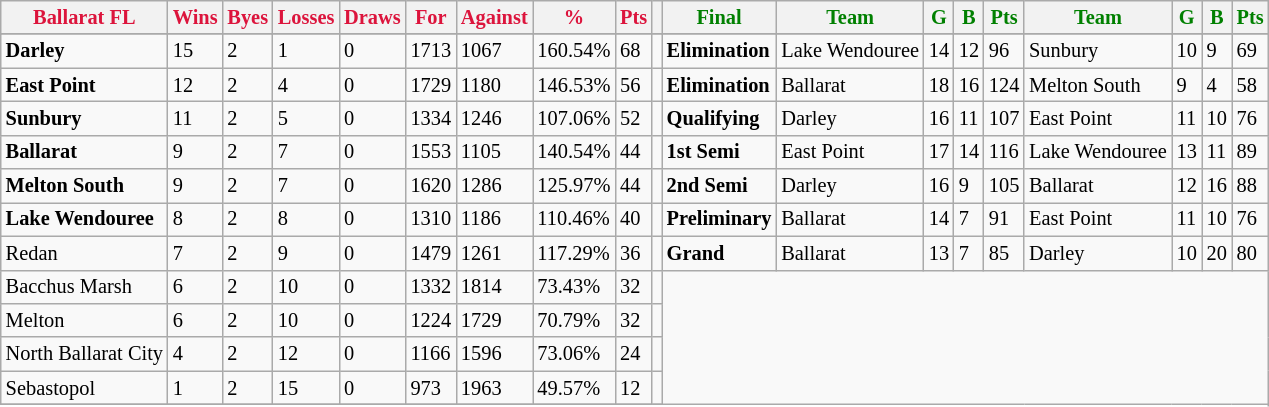<table style="font-size: 85%; text-align: left;" class="wikitable">
<tr>
<th style="color:crimson">Ballarat FL</th>
<th style="color:crimson">Wins</th>
<th style="color:crimson">Byes</th>
<th style="color:crimson">Losses</th>
<th style="color:crimson">Draws</th>
<th style="color:crimson">For</th>
<th style="color:crimson">Against</th>
<th style="color:crimson">%</th>
<th style="color:crimson">Pts</th>
<th></th>
<th style="color:green">Final</th>
<th style="color:green">Team</th>
<th style="color:green">G</th>
<th style="color:green">B</th>
<th style="color:green">Pts</th>
<th style="color:green">Team</th>
<th style="color:green">G</th>
<th style="color:green">B</th>
<th style="color:green">Pts</th>
</tr>
<tr>
</tr>
<tr>
</tr>
<tr>
<td><strong>	Darley	</strong></td>
<td>15</td>
<td>2</td>
<td>1</td>
<td>0</td>
<td>1713</td>
<td>1067</td>
<td>160.54%</td>
<td>68</td>
<td></td>
<td><strong>Elimination</strong></td>
<td>Lake Wendouree</td>
<td>14</td>
<td>12</td>
<td>96</td>
<td>Sunbury</td>
<td>10</td>
<td>9</td>
<td>69</td>
</tr>
<tr>
<td><strong>	East Point	</strong></td>
<td>12</td>
<td>2</td>
<td>4</td>
<td>0</td>
<td>1729</td>
<td>1180</td>
<td>146.53%</td>
<td>56</td>
<td></td>
<td><strong>Elimination</strong></td>
<td>Ballarat</td>
<td>18</td>
<td>16</td>
<td>124</td>
<td>Melton South</td>
<td>9</td>
<td>4</td>
<td>58</td>
</tr>
<tr>
<td><strong>	Sunbury	</strong></td>
<td>11</td>
<td>2</td>
<td>5</td>
<td>0</td>
<td>1334</td>
<td>1246</td>
<td>107.06%</td>
<td>52</td>
<td></td>
<td><strong>Qualifying</strong></td>
<td>Darley</td>
<td>16</td>
<td>11</td>
<td>107</td>
<td>East Point</td>
<td>11</td>
<td>10</td>
<td>76</td>
</tr>
<tr>
<td><strong>	Ballarat	</strong></td>
<td>9</td>
<td>2</td>
<td>7</td>
<td>0</td>
<td>1553</td>
<td>1105</td>
<td>140.54%</td>
<td>44</td>
<td></td>
<td><strong>1st Semi</strong></td>
<td>East Point</td>
<td>17</td>
<td>14</td>
<td>116</td>
<td>Lake Wendouree</td>
<td>13</td>
<td>11</td>
<td>89</td>
</tr>
<tr>
<td><strong>	Melton South	</strong></td>
<td>9</td>
<td>2</td>
<td>7</td>
<td>0</td>
<td>1620</td>
<td>1286</td>
<td>125.97%</td>
<td>44</td>
<td></td>
<td><strong>2nd Semi</strong></td>
<td>Darley</td>
<td>16</td>
<td>9</td>
<td>105</td>
<td>Ballarat</td>
<td>12</td>
<td>16</td>
<td>88</td>
</tr>
<tr>
<td><strong>	Lake Wendouree	</strong></td>
<td>8</td>
<td>2</td>
<td>8</td>
<td>0</td>
<td>1310</td>
<td>1186</td>
<td>110.46%</td>
<td>40</td>
<td></td>
<td><strong>Preliminary</strong></td>
<td>Ballarat</td>
<td>14</td>
<td>7</td>
<td>91</td>
<td>East Point</td>
<td>11</td>
<td>10</td>
<td>76</td>
</tr>
<tr>
<td>Redan</td>
<td>7</td>
<td>2</td>
<td>9</td>
<td>0</td>
<td>1479</td>
<td>1261</td>
<td>117.29%</td>
<td>36</td>
<td></td>
<td><strong>Grand</strong></td>
<td>Ballarat</td>
<td>13</td>
<td>7</td>
<td>85</td>
<td>Darley</td>
<td>10</td>
<td>20</td>
<td>80</td>
</tr>
<tr>
<td>Bacchus Marsh</td>
<td>6</td>
<td>2</td>
<td>10</td>
<td>0</td>
<td>1332</td>
<td>1814</td>
<td>73.43%</td>
<td>32</td>
<td></td>
</tr>
<tr>
<td>Melton</td>
<td>6</td>
<td>2</td>
<td>10</td>
<td>0</td>
<td>1224</td>
<td>1729</td>
<td>70.79%</td>
<td>32</td>
<td></td>
</tr>
<tr>
<td>North Ballarat City</td>
<td>4</td>
<td>2</td>
<td>12</td>
<td>0</td>
<td>1166</td>
<td>1596</td>
<td>73.06%</td>
<td>24</td>
<td></td>
</tr>
<tr>
<td>Sebastopol</td>
<td>1</td>
<td>2</td>
<td>15</td>
<td>0</td>
<td>973</td>
<td>1963</td>
<td>49.57%</td>
<td>12</td>
<td></td>
</tr>
<tr>
</tr>
</table>
